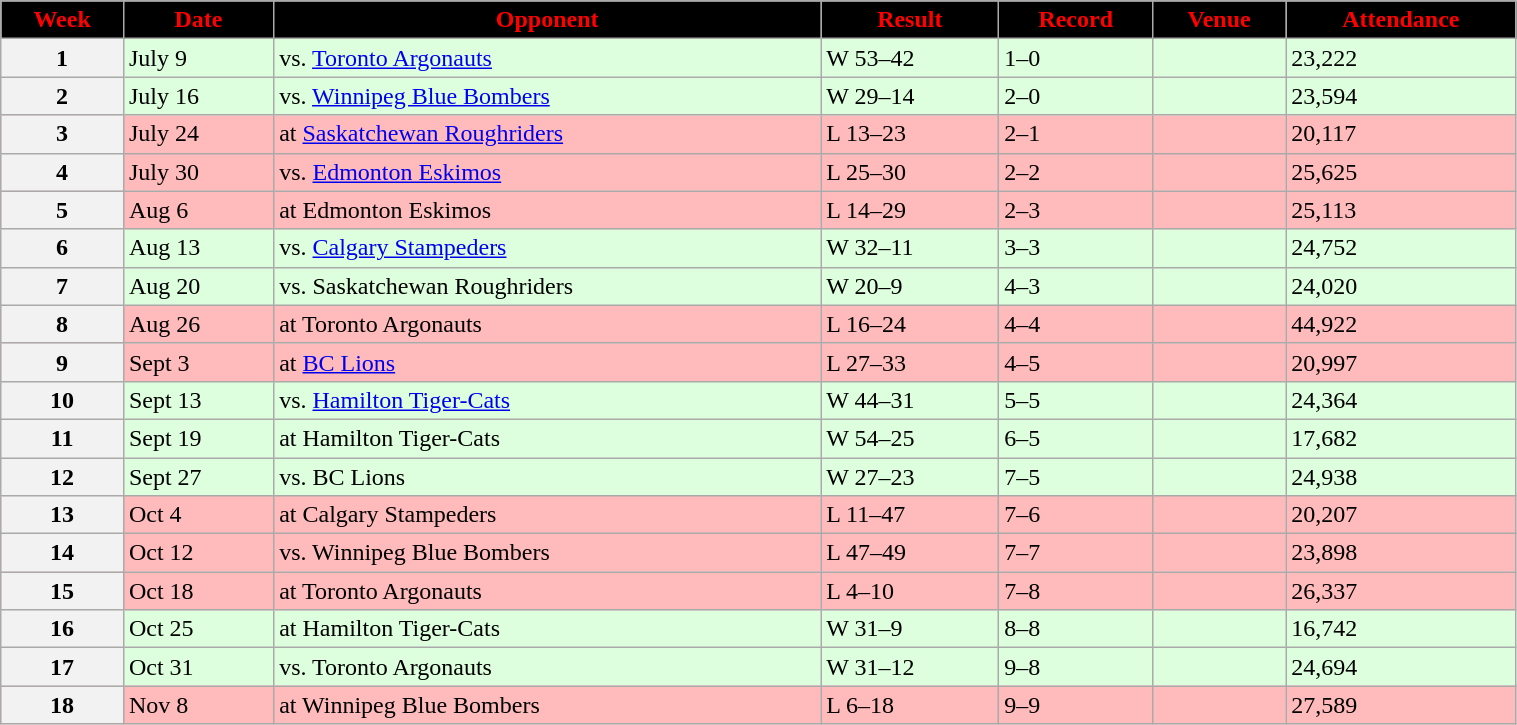<table class="wikitable" width="80%">
<tr align="center"  style="background:black;color:red;">
<td><strong>Week</strong></td>
<td><strong>Date</strong></td>
<td><strong>Opponent</strong></td>
<td><strong>Result</strong></td>
<td><strong>Record</strong></td>
<td><strong>Venue</strong></td>
<td><strong>Attendance</strong></td>
</tr>
<tr style="background:#ddffdd">
<th>1</th>
<td>July 9</td>
<td>vs. <a href='#'>Toronto Argonauts</a></td>
<td>W 53–42 </td>
<td>1–0</td>
<td></td>
<td>23,222</td>
</tr>
<tr style="background:#ddffdd">
<th>2</th>
<td>July 16</td>
<td>vs. <a href='#'>Winnipeg Blue Bombers</a></td>
<td>W 29–14</td>
<td>2–0</td>
<td></td>
<td>23,594</td>
</tr>
<tr style="background:#ffbbbb">
<th>3</th>
<td>July 24</td>
<td>at <a href='#'>Saskatchewan Roughriders</a></td>
<td>L 13–23</td>
<td>2–1</td>
<td></td>
<td>20,117</td>
</tr>
<tr style="background:#ffbbbb">
<th>4</th>
<td>July 30</td>
<td>vs. <a href='#'>Edmonton Eskimos</a></td>
<td>L 25–30</td>
<td>2–2</td>
<td></td>
<td>25,625</td>
</tr>
<tr style="background:#ffbbbb">
<th>5</th>
<td>Aug 6</td>
<td>at Edmonton Eskimos</td>
<td>L 14–29</td>
<td>2–3</td>
<td></td>
<td>25,113</td>
</tr>
<tr style="background:#ddffdd">
<th>6</th>
<td>Aug 13</td>
<td>vs. <a href='#'>Calgary Stampeders</a></td>
<td>W 32–11</td>
<td>3–3</td>
<td></td>
<td>24,752</td>
</tr>
<tr style="background:#ddffdd">
<th>7</th>
<td>Aug 20</td>
<td>vs. Saskatchewan Roughriders</td>
<td>W 20–9</td>
<td>4–3</td>
<td></td>
<td>24,020</td>
</tr>
<tr style="background:#ffbbbb">
<th>8</th>
<td>Aug 26</td>
<td>at Toronto Argonauts</td>
<td>L 16–24</td>
<td>4–4</td>
<td></td>
<td>44,922</td>
</tr>
<tr style="background:#ffbbbb">
<th>9</th>
<td>Sept 3</td>
<td>at <a href='#'>BC Lions</a></td>
<td>L 27–33</td>
<td>4–5</td>
<td></td>
<td>20,997</td>
</tr>
<tr style="background:#ddffdd">
<th>10</th>
<td>Sept 13</td>
<td>vs. <a href='#'>Hamilton Tiger-Cats</a></td>
<td>W 44–31</td>
<td>5–5</td>
<td></td>
<td>24,364</td>
</tr>
<tr style="background:#ddffdd">
<th>11</th>
<td>Sept 19</td>
<td>at Hamilton Tiger-Cats</td>
<td>W 54–25</td>
<td>6–5</td>
<td></td>
<td>17,682</td>
</tr>
<tr style="background:#ddffdd">
<th>12</th>
<td>Sept 27</td>
<td>vs. BC Lions</td>
<td>W 27–23</td>
<td>7–5</td>
<td></td>
<td>24,938</td>
</tr>
<tr style="background:#ffbbbb">
<th>13</th>
<td>Oct 4</td>
<td>at Calgary Stampeders</td>
<td>L 11–47</td>
<td>7–6</td>
<td></td>
<td>20,207</td>
</tr>
<tr style="background:#ffbbbb">
<th>14</th>
<td>Oct 12</td>
<td>vs. Winnipeg Blue Bombers</td>
<td>L 47–49</td>
<td>7–7</td>
<td></td>
<td>23,898</td>
</tr>
<tr style="background:#ffbbbb">
<th>15</th>
<td>Oct 18</td>
<td>at Toronto Argonauts</td>
<td>L 4–10</td>
<td>7–8</td>
<td></td>
<td>26,337</td>
</tr>
<tr style="background:#ddffdd">
<th>16</th>
<td>Oct 25</td>
<td>at Hamilton Tiger-Cats</td>
<td>W 31–9</td>
<td>8–8</td>
<td></td>
<td>16,742</td>
</tr>
<tr style="background:#ddffdd">
<th>17</th>
<td>Oct 31</td>
<td>vs. Toronto Argonauts</td>
<td>W 31–12</td>
<td>9–8</td>
<td></td>
<td>24,694</td>
</tr>
<tr style="background:#ffbbbb">
<th>18</th>
<td>Nov 8</td>
<td>at Winnipeg Blue Bombers</td>
<td>L 6–18</td>
<td>9–9</td>
<td></td>
<td>27,589</td>
</tr>
</table>
